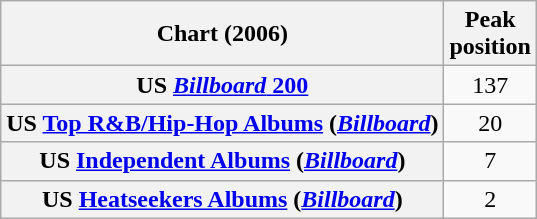<table class="wikitable sortable plainrowheaders" style="text-align:center">
<tr>
<th scope="col">Chart (2006)</th>
<th scope="col">Peak<br>position</th>
</tr>
<tr>
<th scope="row">US <a href='#'><em>Billboard</em> 200</a></th>
<td>137</td>
</tr>
<tr>
<th scope="row">US <a href='#'>Top R&B/Hip-Hop Albums</a> (<em><a href='#'>Billboard</a></em>)</th>
<td>20</td>
</tr>
<tr>
<th scope="row">US <a href='#'>Independent Albums</a> (<em><a href='#'>Billboard</a></em>)</th>
<td>7</td>
</tr>
<tr>
<th scope="row">US <a href='#'>Heatseekers Albums</a> (<em><a href='#'>Billboard</a></em>)</th>
<td>2</td>
</tr>
</table>
